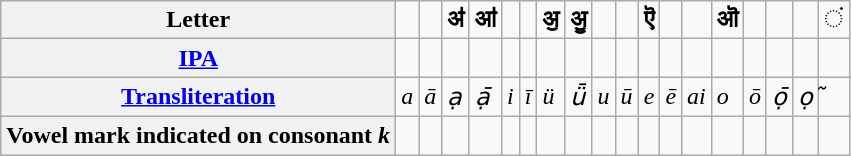<table class="wikitable">
<tr>
<th>Letter</th>
<td><strong></strong></td>
<td><strong></strong></td>
<td><strong>ॳ</strong></td>
<td><strong>ॴ</strong></td>
<td><strong></strong></td>
<td><strong></strong></td>
<td><strong>ॶ</strong></td>
<td><strong>ॷ</strong></td>
<td><strong></strong></td>
<td><strong></strong></td>
<td><strong>ऎ</strong></td>
<td><strong></strong></td>
<td><strong></strong></td>
<td><strong>ऒ</strong></td>
<td><strong></strong></td>
<td><strong></strong></td>
<td><strong></strong></td>
<td>ं</td>
</tr>
<tr>
<th><a href='#'>IPA</a></th>
<td></td>
<td></td>
<td></td>
<td></td>
<td></td>
<td></td>
<td></td>
<td></td>
<td></td>
<td></td>
<td></td>
<td></td>
<td></td>
<td></td>
<td></td>
<td></td>
<td></td>
<td></td>
</tr>
<tr>
<th><a href='#'>Transliteration</a></th>
<td><em>a</em></td>
<td><em>ā</em></td>
<td><em>ạ</em></td>
<td><em>ạ̄</em></td>
<td><em>i</em></td>
<td><em>ī</em></td>
<td><em>ü</em></td>
<td><em>ǖ</em></td>
<td><em>u</em></td>
<td><em>ū</em></td>
<td><em>e</em></td>
<td><em>ē</em></td>
<td><em>ai</em></td>
<td><em>o</em></td>
<td><em>ō</em></td>
<td><em>ọ̄</em></td>
<td><em>ọ</em></td>
<td><em> ̃</em></td>
</tr>
<tr>
<th>Vowel mark indicated on consonant <em>k</em></th>
<td></td>
<td></td>
<td></td>
<td></td>
<td></td>
<td></td>
<td></td>
<td></td>
<td></td>
<td></td>
<td></td>
<td></td>
<td></td>
<td></td>
<td></td>
<td></td>
<td></td>
<td></td>
</tr>
</table>
